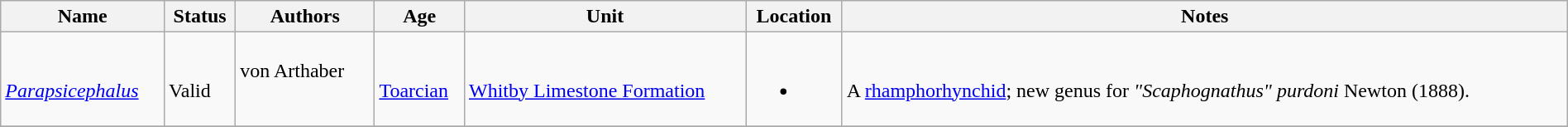<table class="wikitable sortable" align="center" width="100%">
<tr>
<th>Name</th>
<th>Status</th>
<th colspan="2">Authors</th>
<th>Age</th>
<th>Unit</th>
<th>Location</th>
<th>Notes</th>
</tr>
<tr>
<td><br><em><a href='#'>Parapsicephalus</a></em></td>
<td><br>Valid</td>
<td style="border-right:0px" valign="top"><br>von Arthaber</td>
<td style="border-left:0px" valign="top"></td>
<td><br><a href='#'>Toarcian</a></td>
<td><br><a href='#'>Whitby Limestone Formation</a></td>
<td><br><ul><li></li></ul></td>
<td><br>A <a href='#'>rhamphorhynchid</a>; new genus for <em>"Scaphognathus" purdoni</em> Newton (1888).</td>
</tr>
<tr>
</tr>
</table>
